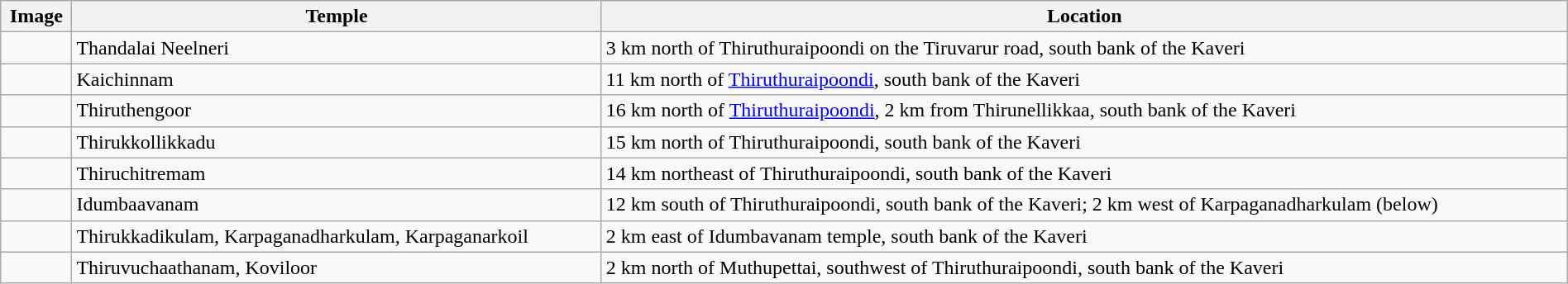<table class="wikitable" border="1" width="100%">
<tr>
<th>Image</th>
<th>Temple</th>
<th>Location</th>
</tr>
<tr>
<td></td>
<td>Thandalai Neelneri</td>
<td>3 km north of Thiruthuraipoondi on the Tiruvarur road, south bank of the Kaveri</td>
</tr>
<tr>
<td> </td>
<td>Kaichinnam</td>
<td>11 km north of <a href='#'>Thiruthuraipoondi</a>, south bank of the Kaveri</td>
</tr>
<tr>
<td> </td>
<td>Thiruthengoor</td>
<td>16 km north of <a href='#'>Thiruthuraipoondi</a>, 2 km from Thirunellikkaa, south bank of the Kaveri</td>
</tr>
<tr>
<td> </td>
<td>Thirukkollikkadu</td>
<td>15 km north of Thiruthuraipoondi, south bank of the Kaveri</td>
</tr>
<tr>
<td></td>
<td>Thiruchitremam</td>
<td>14 km northeast of Thiruthuraipoondi, south bank of the Kaveri</td>
</tr>
<tr>
<td> </td>
<td>Idumbaavanam</td>
<td>12 km south of Thiruthuraipoondi, south bank of the Kaveri; 2 km west of Karpaganadharkulam (below)</td>
</tr>
<tr>
<td></td>
<td>Thirukkadikulam, Karpaganadharkulam, Karpaganarkoil</td>
<td>2 km east of Idumbavanam temple, south bank of the Kaveri</td>
</tr>
<tr>
<td> </td>
<td>Thiruvuchaathanam, Koviloor</td>
<td>2 km north of Muthupettai, southwest of Thiruthuraipoondi, south bank of the Kaveri</td>
</tr>
</table>
